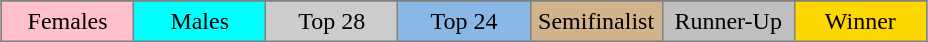<table border="2" cellpadding="4" style="margin: 1em auto; background:gray; border:1px solid gray; border-collapse:collapse; text-align:center;">
<tr>
<td style="background:pink; width:14%;">Females</td>
<td style="background:cyan; width:14%;">Males</td>
<td style="background:#ccc; width:14%;">Top 28</td>
<td style="background:#8ab8e6; width:14%;">Top 24</td>
<td style="background:tan; width:14%;">Semifinalist</td>
<td style="background:silver; width:14%;">Runner-Up</td>
<td style="background:gold; width:14%;">Winner</td>
</tr>
</table>
